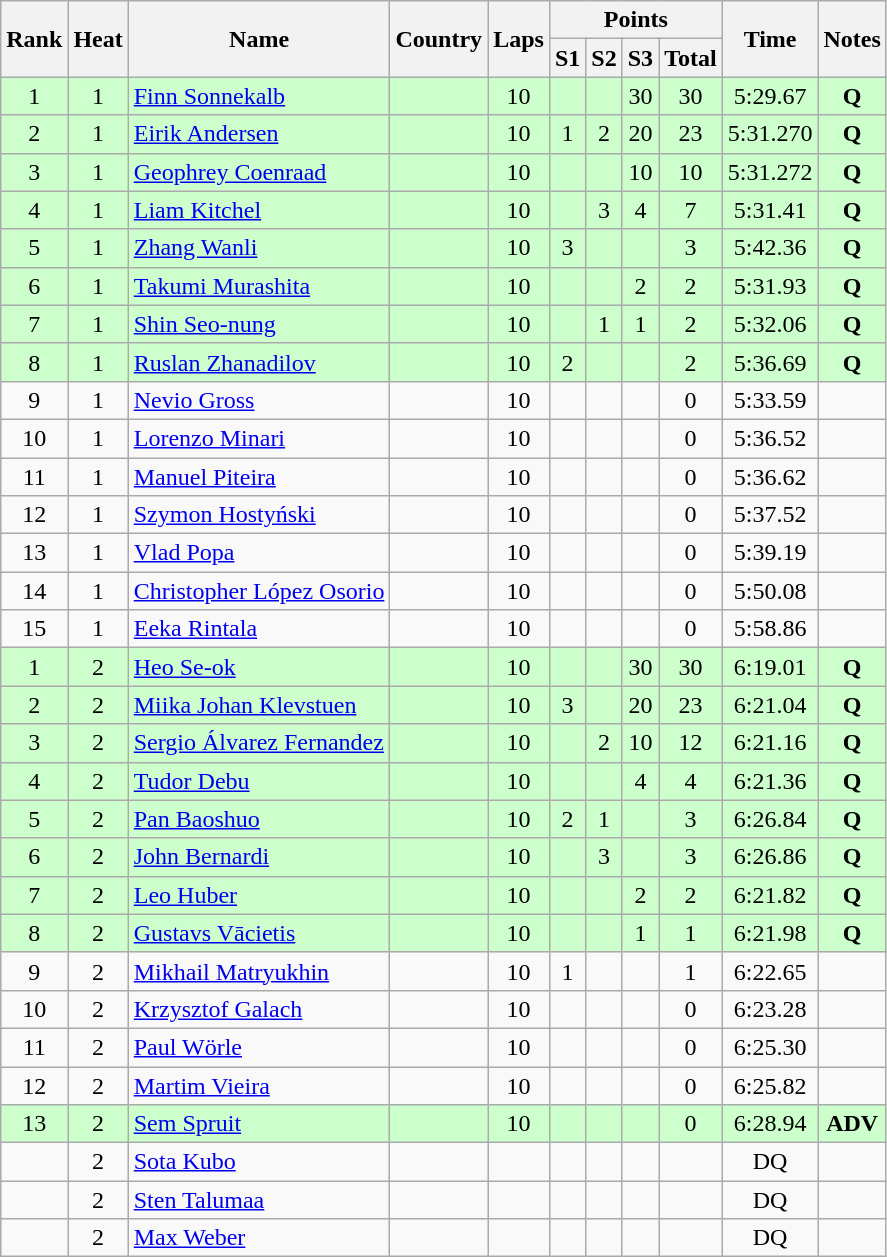<table class="wikitable sortable" style="text-align:center">
<tr>
<th rowspan=2>Rank</th>
<th rowspan=2>Heat</th>
<th rowspan="2">Name</th>
<th rowspan="2">Country</th>
<th rowspan="2">Laps</th>
<th colspan=4>Points</th>
<th rowspan=2>Time</th>
<th rowspan=2>Notes</th>
</tr>
<tr>
<th class=unsortable>S1</th>
<th class=unsortable>S2</th>
<th class=unsortable>S3</th>
<th>Total</th>
</tr>
<tr bgcolor=#ccffcc>
<td>1</td>
<td>1</td>
<td align=left><a href='#'>Finn Sonnekalb</a></td>
<td align=left></td>
<td>10</td>
<td></td>
<td></td>
<td>30</td>
<td>30</td>
<td>5:29.67</td>
<td><strong>Q</strong></td>
</tr>
<tr bgcolor=#ccffcc>
<td>2</td>
<td>1</td>
<td align=left><a href='#'>Eirik Andersen</a></td>
<td align=left></td>
<td>10</td>
<td>1</td>
<td>2</td>
<td>20</td>
<td>23</td>
<td>5:31.270</td>
<td><strong>Q</strong></td>
</tr>
<tr bgcolor=#ccffcc>
<td>3</td>
<td>1</td>
<td align=left><a href='#'>Geophrey Coenraad</a></td>
<td align=left></td>
<td>10</td>
<td></td>
<td></td>
<td>10</td>
<td>10</td>
<td>5:31.272</td>
<td><strong>Q</strong></td>
</tr>
<tr bgcolor=#ccffcc>
<td>4</td>
<td>1</td>
<td align=left><a href='#'>Liam Kitchel</a></td>
<td align=left></td>
<td>10</td>
<td></td>
<td>3</td>
<td>4</td>
<td>7</td>
<td>5:31.41</td>
<td><strong>Q</strong></td>
</tr>
<tr bgcolor=#ccffcc>
<td>5</td>
<td>1</td>
<td align=left><a href='#'>Zhang Wanli</a></td>
<td align=left></td>
<td>10</td>
<td>3</td>
<td></td>
<td></td>
<td>3</td>
<td>5:42.36</td>
<td><strong>Q</strong></td>
</tr>
<tr bgcolor=#ccffcc>
<td>6</td>
<td>1</td>
<td align=left><a href='#'>Takumi Murashita</a></td>
<td align=left></td>
<td>10</td>
<td></td>
<td></td>
<td>2</td>
<td>2</td>
<td>5:31.93</td>
<td><strong>Q</strong></td>
</tr>
<tr bgcolor=#ccffcc>
<td>7</td>
<td>1</td>
<td align=left><a href='#'>Shin Seo-nung</a></td>
<td align=left></td>
<td>10</td>
<td></td>
<td>1</td>
<td>1</td>
<td>2</td>
<td>5:32.06</td>
<td><strong>Q</strong></td>
</tr>
<tr bgcolor=#ccffcc>
<td>8</td>
<td>1</td>
<td align=left><a href='#'>Ruslan Zhanadilov</a></td>
<td align=left></td>
<td>10</td>
<td>2</td>
<td></td>
<td></td>
<td>2</td>
<td>5:36.69</td>
<td><strong>Q</strong></td>
</tr>
<tr>
<td>9</td>
<td>1</td>
<td align=left><a href='#'>Nevio Gross</a></td>
<td align=left></td>
<td>10</td>
<td></td>
<td></td>
<td></td>
<td>0</td>
<td>5:33.59</td>
<td></td>
</tr>
<tr>
<td>10</td>
<td>1</td>
<td align=left><a href='#'>Lorenzo Minari</a></td>
<td align=left></td>
<td>10</td>
<td></td>
<td></td>
<td></td>
<td>0</td>
<td>5:36.52</td>
<td></td>
</tr>
<tr>
<td>11</td>
<td>1</td>
<td align=left><a href='#'>Manuel Piteira</a></td>
<td align=left></td>
<td>10</td>
<td></td>
<td></td>
<td></td>
<td>0</td>
<td>5:36.62</td>
<td></td>
</tr>
<tr>
<td>12</td>
<td>1</td>
<td align=left><a href='#'>Szymon Hostyński</a></td>
<td align=left></td>
<td>10</td>
<td></td>
<td></td>
<td></td>
<td>0</td>
<td>5:37.52</td>
<td></td>
</tr>
<tr>
<td>13</td>
<td>1</td>
<td align=left><a href='#'>Vlad Popa</a></td>
<td align=left></td>
<td>10</td>
<td></td>
<td></td>
<td></td>
<td>0</td>
<td>5:39.19</td>
<td></td>
</tr>
<tr>
<td>14</td>
<td>1</td>
<td align=left><a href='#'>Christopher López Osorio</a></td>
<td align=left></td>
<td>10</td>
<td></td>
<td></td>
<td></td>
<td>0</td>
<td>5:50.08</td>
<td></td>
</tr>
<tr>
<td>15</td>
<td>1</td>
<td align=left><a href='#'>Eeka Rintala</a></td>
<td align=left></td>
<td>10</td>
<td></td>
<td></td>
<td></td>
<td>0</td>
<td>5:58.86</td>
<td></td>
</tr>
<tr bgcolor=#ccffcc>
<td>1</td>
<td>2</td>
<td align=left><a href='#'>Heo Se-ok</a></td>
<td align=left></td>
<td>10</td>
<td></td>
<td></td>
<td>30</td>
<td>30</td>
<td>6:19.01</td>
<td><strong>Q</strong></td>
</tr>
<tr bgcolor=#ccffcc>
<td>2</td>
<td>2</td>
<td align=left><a href='#'>Miika Johan Klevstuen</a></td>
<td align=left></td>
<td>10</td>
<td>3</td>
<td></td>
<td>20</td>
<td>23</td>
<td>6:21.04</td>
<td><strong>Q</strong></td>
</tr>
<tr bgcolor=#ccffcc>
<td>3</td>
<td>2</td>
<td align=left><a href='#'>Sergio Álvarez Fernandez</a></td>
<td align=left></td>
<td>10</td>
<td></td>
<td>2</td>
<td>10</td>
<td>12</td>
<td>6:21.16</td>
<td><strong>Q</strong></td>
</tr>
<tr bgcolor=#ccffcc>
<td>4</td>
<td>2</td>
<td align=left><a href='#'>Tudor Debu</a></td>
<td align=left></td>
<td>10</td>
<td></td>
<td></td>
<td>4</td>
<td>4</td>
<td>6:21.36</td>
<td><strong>Q</strong></td>
</tr>
<tr bgcolor=#ccffcc>
<td>5</td>
<td>2</td>
<td align=left><a href='#'>Pan Baoshuo</a></td>
<td align=left></td>
<td>10</td>
<td>2</td>
<td>1</td>
<td></td>
<td>3</td>
<td>6:26.84</td>
<td><strong>Q</strong></td>
</tr>
<tr bgcolor=#ccffcc>
<td>6</td>
<td>2</td>
<td align=left><a href='#'>John Bernardi</a></td>
<td align=left></td>
<td>10</td>
<td></td>
<td>3</td>
<td></td>
<td>3</td>
<td>6:26.86</td>
<td><strong>Q</strong></td>
</tr>
<tr bgcolor=#ccffcc>
<td>7</td>
<td>2</td>
<td align=left><a href='#'>Leo Huber</a></td>
<td align=left></td>
<td>10</td>
<td></td>
<td></td>
<td>2</td>
<td>2</td>
<td>6:21.82</td>
<td><strong>Q</strong></td>
</tr>
<tr bgcolor=#ccffcc>
<td>8</td>
<td>2</td>
<td align=left><a href='#'>Gustavs Vācietis</a></td>
<td align=left></td>
<td>10</td>
<td></td>
<td></td>
<td>1</td>
<td>1</td>
<td>6:21.98</td>
<td><strong>Q</strong></td>
</tr>
<tr>
<td>9</td>
<td>2</td>
<td align=left><a href='#'>Mikhail Matryukhin</a></td>
<td align=left></td>
<td>10</td>
<td>1</td>
<td></td>
<td></td>
<td>1</td>
<td>6:22.65</td>
<td></td>
</tr>
<tr>
<td>10</td>
<td>2</td>
<td align=left><a href='#'>Krzysztof Galach</a></td>
<td align=left></td>
<td>10</td>
<td></td>
<td></td>
<td></td>
<td>0</td>
<td>6:23.28</td>
<td></td>
</tr>
<tr>
<td>11</td>
<td>2</td>
<td align=left><a href='#'>Paul Wörle</a></td>
<td align=left></td>
<td>10</td>
<td></td>
<td></td>
<td></td>
<td>0</td>
<td>6:25.30</td>
<td></td>
</tr>
<tr>
<td>12</td>
<td>2</td>
<td align=left><a href='#'>Martim Vieira</a></td>
<td align=left></td>
<td>10</td>
<td></td>
<td></td>
<td></td>
<td>0</td>
<td>6:25.82</td>
<td></td>
</tr>
<tr bgcolor=#ccffcc>
<td>13</td>
<td>2</td>
<td align=left><a href='#'>Sem Spruit</a></td>
<td align=left></td>
<td>10</td>
<td></td>
<td></td>
<td></td>
<td>0</td>
<td>6:28.94</td>
<td><strong>ADV</strong></td>
</tr>
<tr>
<td></td>
<td>2</td>
<td align=left><a href='#'>Sota Kubo</a></td>
<td align=left></td>
<td></td>
<td></td>
<td></td>
<td></td>
<td></td>
<td>DQ</td>
<td></td>
</tr>
<tr>
<td></td>
<td>2</td>
<td align=left><a href='#'>Sten Talumaa</a></td>
<td align=left></td>
<td></td>
<td></td>
<td></td>
<td></td>
<td></td>
<td>DQ</td>
<td></td>
</tr>
<tr>
<td></td>
<td>2</td>
<td align=left><a href='#'>Max Weber</a></td>
<td align=left></td>
<td></td>
<td></td>
<td></td>
<td></td>
<td></td>
<td>DQ</td>
<td></td>
</tr>
</table>
